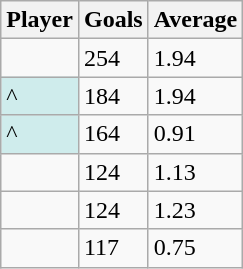<table class="wikitable sortable">
<tr>
<th>Player</th>
<th>Goals</th>
<th>Average</th>
</tr>
<tr>
<td></td>
<td>254</td>
<td>1.94</td>
</tr>
<tr>
<td style="text-align:left; background:#cfecec;">^</td>
<td>184</td>
<td>1.94</td>
</tr>
<tr>
<td style="text-align:left; background:#cfecec;">^</td>
<td>164</td>
<td>0.91</td>
</tr>
<tr>
<td></td>
<td>124</td>
<td>1.13</td>
</tr>
<tr>
<td></td>
<td>124</td>
<td>1.23</td>
</tr>
<tr>
<td></td>
<td>117</td>
<td>0.75</td>
</tr>
</table>
